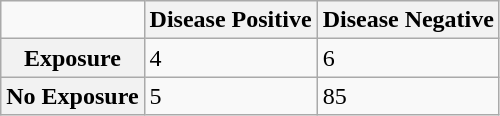<table class="wikitable">
<tr>
<td></td>
<th scope="col">Disease Positive</th>
<th scope="col">Disease Negative</th>
</tr>
<tr>
<th scope="row">Exposure</th>
<td>4</td>
<td>6</td>
</tr>
<tr>
<th scope="row">No Exposure</th>
<td>5</td>
<td>85</td>
</tr>
</table>
